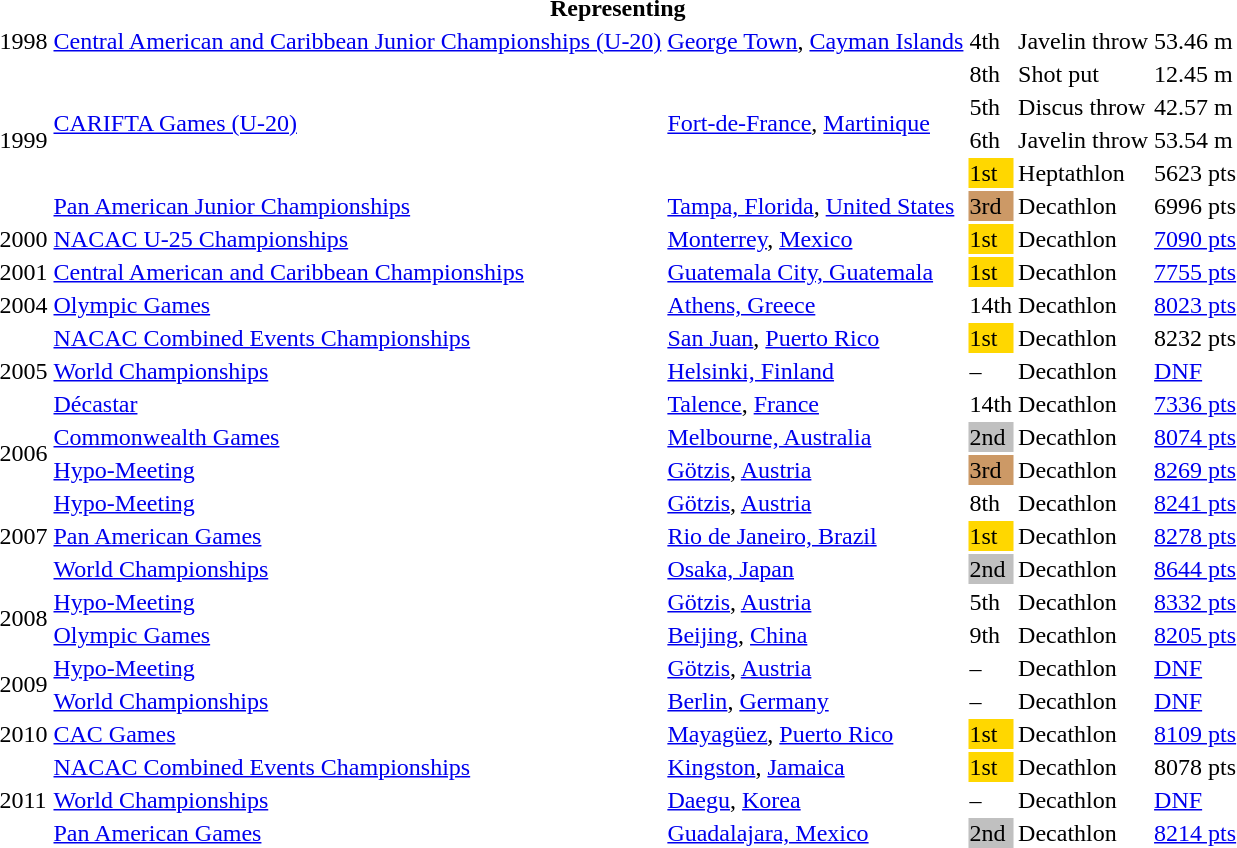<table>
<tr>
<th colspan="6">Representing </th>
</tr>
<tr>
<td>1998</td>
<td><a href='#'>Central American and Caribbean Junior Championships (U-20)</a></td>
<td><a href='#'>George Town</a>, <a href='#'>Cayman Islands</a></td>
<td>4th</td>
<td>Javelin throw</td>
<td>53.46 m</td>
</tr>
<tr>
<td rowspan=5>1999</td>
<td rowspan=4><a href='#'>CARIFTA Games (U-20)</a></td>
<td rowspan=4><a href='#'>Fort-de-France</a>, <a href='#'>Martinique</a></td>
<td>8th</td>
<td>Shot put</td>
<td>12.45 m</td>
</tr>
<tr>
<td>5th</td>
<td>Discus throw</td>
<td>42.57 m</td>
</tr>
<tr>
<td>6th</td>
<td>Javelin throw</td>
<td>53.54 m</td>
</tr>
<tr>
<td bgcolor=gold>1st</td>
<td>Heptathlon</td>
<td>5623 pts</td>
</tr>
<tr>
<td><a href='#'>Pan American Junior Championships</a></td>
<td><a href='#'>Tampa, Florida</a>, <a href='#'>United States</a></td>
<td bgcolor=cc9966>3rd</td>
<td>Decathlon</td>
<td>6996 pts</td>
</tr>
<tr>
<td>2000</td>
<td><a href='#'>NACAC U-25 Championships</a></td>
<td><a href='#'>Monterrey</a>, <a href='#'>Mexico</a></td>
<td bgcolor=gold>1st</td>
<td>Decathlon</td>
<td><a href='#'>7090 pts</a></td>
</tr>
<tr>
<td>2001</td>
<td><a href='#'>Central American and Caribbean Championships</a></td>
<td><a href='#'>Guatemala City, Guatemala</a></td>
<td bgcolor="gold">1st</td>
<td>Decathlon</td>
<td><a href='#'>7755 pts</a></td>
</tr>
<tr>
<td>2004</td>
<td><a href='#'>Olympic Games</a></td>
<td><a href='#'>Athens, Greece</a></td>
<td align="center">14th</td>
<td>Decathlon</td>
<td><a href='#'>8023 pts</a></td>
</tr>
<tr>
<td rowspan=3>2005</td>
<td><a href='#'>NACAC Combined Events Championships</a></td>
<td><a href='#'>San Juan</a>, <a href='#'>Puerto Rico</a></td>
<td bgcolor="gold">1st</td>
<td>Decathlon</td>
<td>8232 pts</td>
</tr>
<tr>
<td><a href='#'>World Championships</a></td>
<td><a href='#'>Helsinki, Finland</a></td>
<td>–</td>
<td>Decathlon</td>
<td><a href='#'>DNF</a></td>
</tr>
<tr>
<td><a href='#'>Décastar</a></td>
<td><a href='#'>Talence</a>, <a href='#'>France</a></td>
<td>14th</td>
<td>Decathlon</td>
<td><a href='#'>7336 pts</a></td>
</tr>
<tr>
<td rowspan=2>2006</td>
<td><a href='#'>Commonwealth Games</a></td>
<td><a href='#'>Melbourne, Australia</a></td>
<td bgcolor="silver">2nd</td>
<td>Decathlon</td>
<td><a href='#'>8074 pts</a></td>
</tr>
<tr>
<td><a href='#'>Hypo-Meeting</a></td>
<td><a href='#'>Götzis</a>, <a href='#'>Austria</a></td>
<td bgcolor="cc9966">3rd</td>
<td>Decathlon</td>
<td><a href='#'>8269 pts</a></td>
</tr>
<tr>
<td rowspan=3>2007</td>
<td><a href='#'>Hypo-Meeting</a></td>
<td><a href='#'>Götzis</a>, <a href='#'>Austria</a></td>
<td>8th</td>
<td>Decathlon</td>
<td><a href='#'>8241 pts</a></td>
</tr>
<tr>
<td><a href='#'>Pan American Games</a></td>
<td><a href='#'>Rio de Janeiro, Brazil</a></td>
<td bgcolor="gold">1st</td>
<td>Decathlon</td>
<td><a href='#'>8278 pts</a></td>
</tr>
<tr>
<td><a href='#'>World Championships</a></td>
<td><a href='#'>Osaka, Japan</a></td>
<td bgcolor="silver">2nd</td>
<td>Decathlon</td>
<td><a href='#'>8644 pts</a></td>
</tr>
<tr>
<td rowspan=2>2008</td>
<td><a href='#'>Hypo-Meeting</a></td>
<td><a href='#'>Götzis</a>, <a href='#'>Austria</a></td>
<td>5th</td>
<td>Decathlon</td>
<td><a href='#'>8332 pts</a></td>
</tr>
<tr>
<td><a href='#'>Olympic Games</a></td>
<td><a href='#'>Beijing</a>, <a href='#'>China</a></td>
<td>9th</td>
<td>Decathlon</td>
<td><a href='#'>8205 pts</a></td>
</tr>
<tr>
<td rowspan=2>2009</td>
<td><a href='#'>Hypo-Meeting</a></td>
<td><a href='#'>Götzis</a>, <a href='#'>Austria</a></td>
<td>–</td>
<td>Decathlon</td>
<td><a href='#'>DNF</a></td>
</tr>
<tr>
<td><a href='#'>World Championships</a></td>
<td><a href='#'>Berlin</a>, <a href='#'>Germany</a></td>
<td>–</td>
<td>Decathlon</td>
<td><a href='#'>DNF</a></td>
</tr>
<tr>
<td>2010</td>
<td><a href='#'>CAC Games</a></td>
<td><a href='#'>Mayagüez</a>, <a href='#'>Puerto Rico</a></td>
<td bgcolor="gold">1st</td>
<td>Decathlon</td>
<td><a href='#'>8109 pts</a></td>
</tr>
<tr>
<td rowspan=3>2011</td>
<td><a href='#'>NACAC Combined Events Championships</a></td>
<td><a href='#'>Kingston</a>, <a href='#'>Jamaica</a></td>
<td bgcolor="gold">1st</td>
<td>Decathlon</td>
<td>8078 pts</td>
</tr>
<tr>
<td><a href='#'>World Championships</a></td>
<td><a href='#'>Daegu</a>, <a href='#'>Korea</a></td>
<td>–</td>
<td>Decathlon</td>
<td><a href='#'>DNF</a></td>
</tr>
<tr>
<td><a href='#'>Pan American Games</a></td>
<td><a href='#'>Guadalajara, Mexico</a></td>
<td bgcolor="silver">2nd</td>
<td>Decathlon</td>
<td><a href='#'>8214 pts</a></td>
</tr>
</table>
